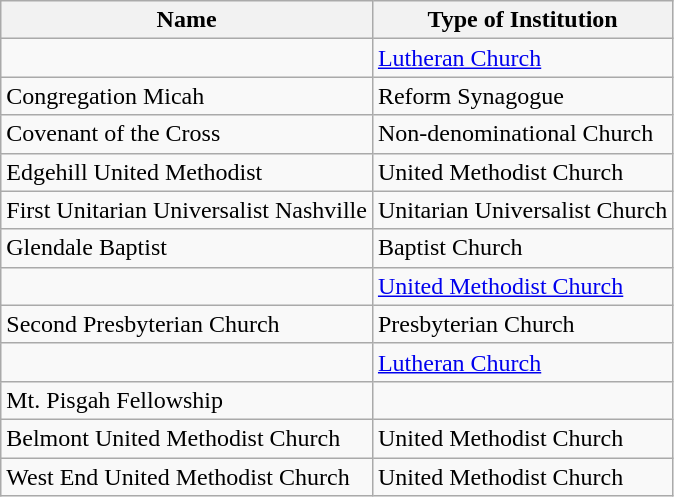<table class="wikitable">
<tr>
<th>Name</th>
<th>Type of Institution</th>
</tr>
<tr>
<td></td>
<td><a href='#'>Lutheran Church</a></td>
</tr>
<tr>
<td>Congregation Micah</td>
<td>Reform Synagogue</td>
</tr>
<tr>
<td>Covenant of the Cross</td>
<td>Non-denominational Church</td>
</tr>
<tr>
<td>Edgehill United Methodist</td>
<td>United Methodist Church</td>
</tr>
<tr>
<td>First Unitarian Universalist Nashville</td>
<td>Unitarian Universalist Church</td>
</tr>
<tr>
<td>Glendale Baptist</td>
<td>Baptist Church</td>
</tr>
<tr>
<td></td>
<td><a href='#'>United Methodist Church</a></td>
</tr>
<tr>
<td>Second Presbyterian Church</td>
<td>Presbyterian Church</td>
</tr>
<tr>
<td></td>
<td><a href='#'>Lutheran Church</a></td>
</tr>
<tr>
<td>Mt. Pisgah Fellowship</td>
</tr>
<tr>
<td>Belmont United Methodist Church</td>
<td>United Methodist Church</td>
</tr>
<tr>
<td>West End United Methodist Church</td>
<td>United Methodist Church</td>
</tr>
</table>
